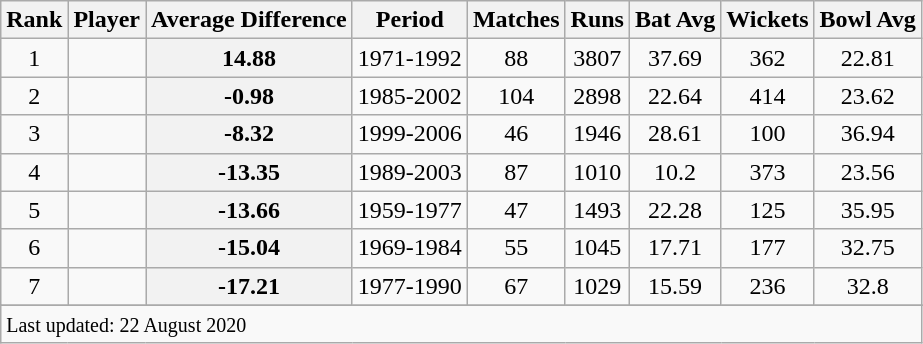<table class="wikitable plainrowheaders sortable">
<tr>
<th scope=col>Rank</th>
<th scope=col>Player</th>
<th scope=col>Average Difference</th>
<th scope=col>Period</th>
<th scope=col>Matches</th>
<th scope=col>Runs</th>
<th scope=col>Bat Avg</th>
<th scope=col>Wickets</th>
<th scope=col>Bowl Avg</th>
</tr>
<tr>
<td align=center>1</td>
<td></td>
<th scope=row style=text-align:center;>14.88</th>
<td>1971-1992</td>
<td align=center>88</td>
<td align=center>3807</td>
<td align=center>37.69</td>
<td align=center>362</td>
<td align=center>22.81</td>
</tr>
<tr>
<td align=center>2</td>
<td></td>
<th scope=row style=text-align:center;>-0.98</th>
<td>1985-2002</td>
<td align=center>104</td>
<td align=center>2898</td>
<td align=center>22.64</td>
<td align=center>414</td>
<td align=center>23.62</td>
</tr>
<tr>
<td align=center>3</td>
<td></td>
<th scope=row style=text-align:center;>-8.32</th>
<td>1999-2006</td>
<td align=center>46</td>
<td align=center>1946</td>
<td align=center>28.61</td>
<td align=center>100</td>
<td align=center>36.94</td>
</tr>
<tr>
<td align=center>4</td>
<td></td>
<th scope=row style=text-align:center;>-13.35</th>
<td>1989-2003</td>
<td align=center>87</td>
<td align=center>1010</td>
<td align=center>10.2</td>
<td align=center>373</td>
<td align=center>23.56</td>
</tr>
<tr>
<td align=center>5</td>
<td></td>
<th scope=row style=text-align:center;>-13.66</th>
<td>1959-1977</td>
<td align=center>47</td>
<td align=center>1493</td>
<td align=center>22.28</td>
<td align=center>125</td>
<td align=center>35.95</td>
</tr>
<tr>
<td align=center>6</td>
<td></td>
<th scope=row style=text-align:center;>-15.04</th>
<td>1969-1984</td>
<td align=center>55</td>
<td align=center>1045</td>
<td align=center>17.71</td>
<td align=center>177</td>
<td align=center>32.75</td>
</tr>
<tr>
<td align=center>7</td>
<td></td>
<th scope=row style=text-align:center;>-17.21</th>
<td>1977-1990</td>
<td align=center>67</td>
<td align=center>1029</td>
<td align=center>15.59</td>
<td align=center>236</td>
<td align=center>32.8</td>
</tr>
<tr>
</tr>
<tr class=sortbottom>
<td colspan=9><small>Last updated: 22 August 2020</small></td>
</tr>
</table>
